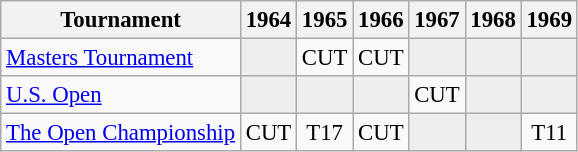<table class="wikitable" style="font-size:95%;text-align:center;">
<tr>
<th>Tournament</th>
<th>1964</th>
<th>1965</th>
<th>1966</th>
<th>1967</th>
<th>1968</th>
<th>1969</th>
</tr>
<tr>
<td align=left><a href='#'>Masters Tournament</a></td>
<td style="background:#eeeeee;"></td>
<td>CUT</td>
<td>CUT</td>
<td style="background:#eeeeee;"></td>
<td style="background:#eeeeee;"></td>
<td style="background:#eeeeee;"></td>
</tr>
<tr>
<td align=left><a href='#'>U.S. Open</a></td>
<td style="background:#eeeeee;"></td>
<td style="background:#eeeeee;"></td>
<td style="background:#eeeeee;"></td>
<td>CUT</td>
<td style="background:#eeeeee;"></td>
<td style="background:#eeeeee;"></td>
</tr>
<tr>
<td align=left><a href='#'>The Open Championship</a></td>
<td>CUT</td>
<td>T17</td>
<td>CUT</td>
<td style="background:#eeeeee;"></td>
<td style="background:#eeeeee;"></td>
<td>T11</td>
</tr>
</table>
